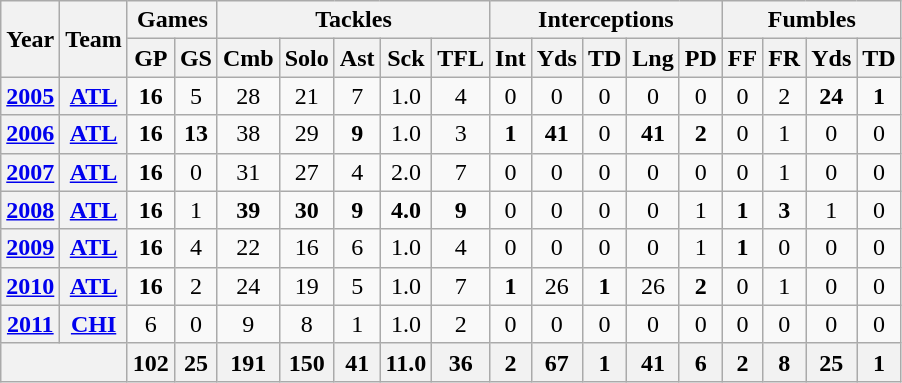<table class="wikitable" style="text-align:center">
<tr>
<th rowspan="2">Year</th>
<th rowspan="2">Team</th>
<th colspan="2">Games</th>
<th colspan="5">Tackles</th>
<th colspan="5">Interceptions</th>
<th colspan="4">Fumbles</th>
</tr>
<tr>
<th>GP</th>
<th>GS</th>
<th>Cmb</th>
<th>Solo</th>
<th>Ast</th>
<th>Sck</th>
<th>TFL</th>
<th>Int</th>
<th>Yds</th>
<th>TD</th>
<th>Lng</th>
<th>PD</th>
<th>FF</th>
<th>FR</th>
<th>Yds</th>
<th>TD</th>
</tr>
<tr>
<th><a href='#'>2005</a></th>
<th><a href='#'>ATL</a></th>
<td><strong>16</strong></td>
<td>5</td>
<td>28</td>
<td>21</td>
<td>7</td>
<td>1.0</td>
<td>4</td>
<td>0</td>
<td>0</td>
<td>0</td>
<td>0</td>
<td>0</td>
<td>0</td>
<td>2</td>
<td><strong>24</strong></td>
<td><strong>1</strong></td>
</tr>
<tr>
<th><a href='#'>2006</a></th>
<th><a href='#'>ATL</a></th>
<td><strong>16</strong></td>
<td><strong>13</strong></td>
<td>38</td>
<td>29</td>
<td><strong>9</strong></td>
<td>1.0</td>
<td>3</td>
<td><strong>1</strong></td>
<td><strong>41</strong></td>
<td>0</td>
<td><strong>41</strong></td>
<td><strong>2</strong></td>
<td>0</td>
<td>1</td>
<td>0</td>
<td>0</td>
</tr>
<tr>
<th><a href='#'>2007</a></th>
<th><a href='#'>ATL</a></th>
<td><strong>16</strong></td>
<td>0</td>
<td>31</td>
<td>27</td>
<td>4</td>
<td>2.0</td>
<td>7</td>
<td>0</td>
<td>0</td>
<td>0</td>
<td>0</td>
<td>0</td>
<td>0</td>
<td>1</td>
<td>0</td>
<td>0</td>
</tr>
<tr>
<th><a href='#'>2008</a></th>
<th><a href='#'>ATL</a></th>
<td><strong>16</strong></td>
<td>1</td>
<td><strong>39</strong></td>
<td><strong>30</strong></td>
<td><strong>9</strong></td>
<td><strong>4.0</strong></td>
<td><strong>9</strong></td>
<td>0</td>
<td>0</td>
<td>0</td>
<td>0</td>
<td>1</td>
<td><strong>1</strong></td>
<td><strong>3</strong></td>
<td>1</td>
<td>0</td>
</tr>
<tr>
<th><a href='#'>2009</a></th>
<th><a href='#'>ATL</a></th>
<td><strong>16</strong></td>
<td>4</td>
<td>22</td>
<td>16</td>
<td>6</td>
<td>1.0</td>
<td>4</td>
<td>0</td>
<td>0</td>
<td>0</td>
<td>0</td>
<td>1</td>
<td><strong>1</strong></td>
<td>0</td>
<td>0</td>
<td>0</td>
</tr>
<tr>
<th><a href='#'>2010</a></th>
<th><a href='#'>ATL</a></th>
<td><strong>16</strong></td>
<td>2</td>
<td>24</td>
<td>19</td>
<td>5</td>
<td>1.0</td>
<td>7</td>
<td><strong>1</strong></td>
<td>26</td>
<td><strong>1</strong></td>
<td>26</td>
<td><strong>2</strong></td>
<td>0</td>
<td>1</td>
<td>0</td>
<td>0</td>
</tr>
<tr>
<th><a href='#'>2011</a></th>
<th><a href='#'>CHI</a></th>
<td>6</td>
<td>0</td>
<td>9</td>
<td>8</td>
<td>1</td>
<td>1.0</td>
<td>2</td>
<td>0</td>
<td>0</td>
<td>0</td>
<td>0</td>
<td>0</td>
<td>0</td>
<td>0</td>
<td>0</td>
<td>0</td>
</tr>
<tr>
<th colspan="2"></th>
<th>102</th>
<th>25</th>
<th>191</th>
<th>150</th>
<th>41</th>
<th>11.0</th>
<th>36</th>
<th>2</th>
<th>67</th>
<th>1</th>
<th>41</th>
<th>6</th>
<th>2</th>
<th>8</th>
<th>25</th>
<th>1</th>
</tr>
</table>
